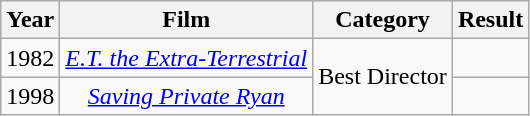<table class="wikitable">
<tr>
<th>Year</th>
<th>Film</th>
<th>Category</th>
<th>Result</th>
</tr>
<tr>
<td style="text-align:center;">1982</td>
<td style="text-align:center;"><em><a href='#'>E.T. the Extra-Terrestrial</a></em></td>
<td style="text-align:center;" rowspan="2">Best Director</td>
<td></td>
</tr>
<tr>
<td style="text-align:center;">1998</td>
<td style="text-align:center;"><em><a href='#'>Saving Private Ryan</a></em></td>
<td></td>
</tr>
</table>
